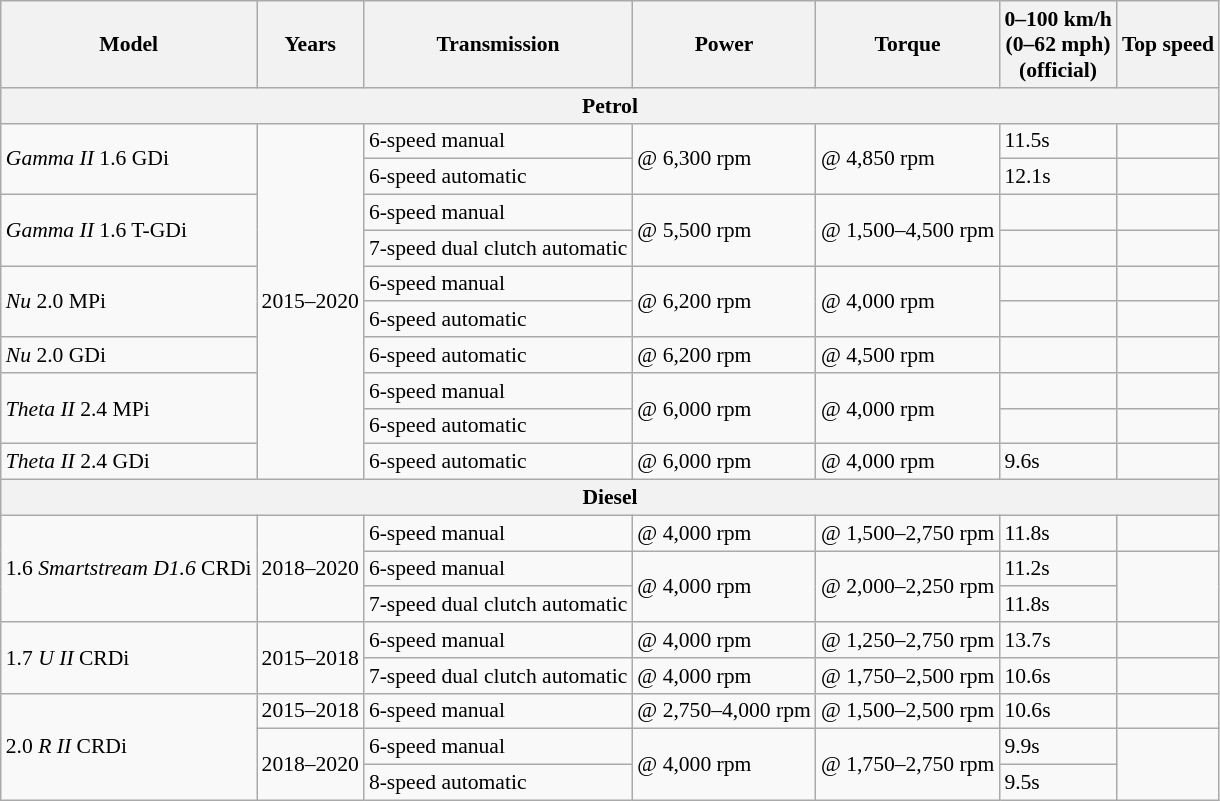<table class="wikitable collapsible" style="text-align:left; font-size:90%;">
<tr>
<th>Model</th>
<th>Years</th>
<th>Transmission</th>
<th>Power</th>
<th>Torque</th>
<th>0–100 km/h<br>(0–62 mph)<br>(official)</th>
<th>Top speed</th>
</tr>
<tr>
<th colspan="7">Petrol</th>
</tr>
<tr>
<td rowspan=2><em>Gamma II</em> 1.6 GDi</td>
<td rowspan="10">2015–2020</td>
<td>6-speed manual</td>
<td rowspan=2> @ 6,300 rpm</td>
<td rowspan=2> @ 4,850 rpm</td>
<td>11.5s</td>
<td></td>
</tr>
<tr>
<td>6-speed automatic</td>
<td>12.1s</td>
<td></td>
</tr>
<tr>
<td rowspan=2><em>Gamma II</em> 1.6 T-GDi</td>
<td>6-speed manual</td>
<td rowspan=2> @ 5,500 rpm</td>
<td rowspan=2> @ 1,500–4,500 rpm</td>
<td></td>
<td></td>
</tr>
<tr>
<td>7-speed dual clutch automatic</td>
<td></td>
<td></td>
</tr>
<tr>
<td rowspan=2><em>Nu</em> 2.0 MPi</td>
<td>6-speed manual</td>
<td rowspan=2> @ 6,200 rpm</td>
<td rowspan=2> @ 4,000 rpm</td>
<td></td>
<td></td>
</tr>
<tr>
<td>6-speed automatic</td>
<td></td>
<td></td>
</tr>
<tr>
<td><em>Nu</em> 2.0 GDi</td>
<td>6-speed automatic</td>
<td> @ 6,200 rpm</td>
<td> @ 4,500 rpm</td>
<td></td>
<td></td>
</tr>
<tr>
<td rowspan=2><em>Theta II</em> 2.4 MPi</td>
<td>6-speed manual</td>
<td rowspan=2> @ 6,000 rpm</td>
<td rowspan=2> @ 4,000 rpm</td>
<td></td>
<td></td>
</tr>
<tr>
<td>6-speed automatic</td>
<td></td>
<td></td>
</tr>
<tr>
<td><em>Theta II</em> 2.4 GDi</td>
<td>6-speed automatic</td>
<td> @ 6,000 rpm</td>
<td> @ 4,000 rpm</td>
<td>9.6s</td>
<td></td>
</tr>
<tr>
<th colspan="7">Diesel</th>
</tr>
<tr>
<td rowspan=3>1.6 <em>Smartstream D1.6</em> CRDi</td>
<td rowspan=3>2018–2020</td>
<td>6-speed manual</td>
<td> @ 4,000 rpm</td>
<td> @ 1,500–2,750 rpm</td>
<td>11.8s</td>
<td></td>
</tr>
<tr>
<td>6-speed manual</td>
<td rowspan=2> @ 4,000 rpm</td>
<td rowspan=2> @ 2,000–2,250 rpm</td>
<td>11.2s</td>
<td rowspan=2></td>
</tr>
<tr>
<td>7-speed dual clutch automatic</td>
<td>11.8s</td>
</tr>
<tr>
<td rowspan="2">1.7 <em>U II</em> CRDi</td>
<td rowspan="2">2015–2018</td>
<td>6-speed manual</td>
<td> @ 4,000 rpm</td>
<td> @ 1,250–2,750 rpm</td>
<td>13.7s</td>
<td></td>
</tr>
<tr>
<td>7-speed dual clutch automatic</td>
<td> @ 4,000 rpm</td>
<td> @ 1,750–2,500 rpm</td>
<td>10.6s</td>
<td></td>
</tr>
<tr>
<td rowspan="3">2.0 <em>R II</em> CRDi</td>
<td>2015–2018</td>
<td>6-speed manual</td>
<td> @ 2,750–4,000 rpm</td>
<td> @ 1,500–2,500 rpm</td>
<td>10.6s</td>
<td></td>
</tr>
<tr>
<td rowspan="2">2018–2020</td>
<td>6-speed manual</td>
<td rowspan="2"> @ 4,000 rpm</td>
<td rowspan="2"> @ 1,750–2,750 rpm</td>
<td>9.9s</td>
<td rowspan="2"></td>
</tr>
<tr>
<td>8-speed automatic</td>
<td>9.5s</td>
</tr>
</table>
